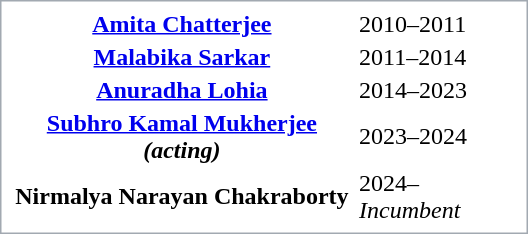<table class="floatright" style="width:22em; padding:0.2em; margin-left:0.5em; border: 1px solid #a2a9b1;">
<tr>
<th scope="row"><a href='#'>Amita Chatterjee</a></th>
<td>2010–2011</td>
</tr>
<tr>
<th scope="row"><a href='#'>Malabika Sarkar</a></th>
<td>2011–2014</td>
</tr>
<tr>
<th scope="row"><a href='#'>Anuradha Lohia</a></th>
<td>2014–2023</td>
</tr>
<tr>
<th scope="row"><a href='#'>Subhro Kamal Mukherjee</a> <em>(acting)</em></th>
<td>2023–2024</td>
</tr>
<tr>
<th scope="row">Nirmalya Narayan Chakraborty</th>
<td>2024–<em>Incumbent</em></td>
</tr>
</table>
